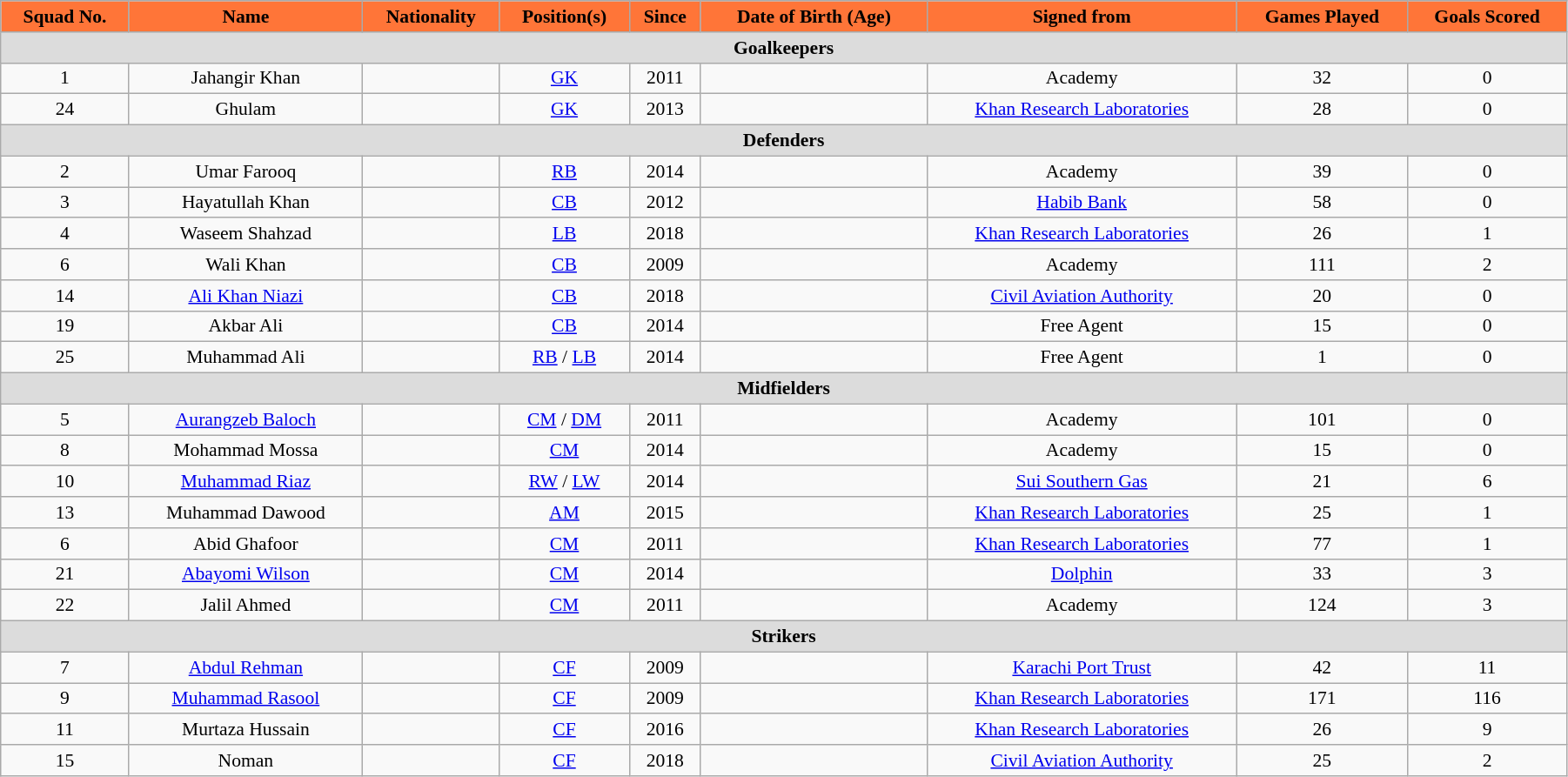<table class="wikitable" style="text-align:center; font-size:90%; width:95%;">
<tr>
<th style="background:#FF7538; color:Dark Blue; text-align:center;">Squad No.</th>
<th style="background:#FF7538; color:Dark Blue; text-align:center;">Name</th>
<th style="background:#FF7538; color:Dark Blue; text-align:center;">Nationality</th>
<th style="background:#FF7538; color:Dark Blue; text-align:center;">Position(s)</th>
<th style="background:#FF7538; color:Dark Blue; text-align:center;">Since</th>
<th style="background:#FF7538; color:Dark Blue; text-align:center;">Date of Birth (Age)</th>
<th style="background:#FF7538; color:Dark Blue; text-align:center;">Signed from</th>
<th style="background:#FF7538; color:Dark Blue; text-align:center;">Games Played</th>
<th style="background:#FF7538; color:Dark Blue; text-align:center;">Goals Scored</th>
</tr>
<tr>
<th colspan="9" style="background:#dcdcdc; text-align:center;">Goalkeepers</th>
</tr>
<tr>
<td>1</td>
<td>Jahangir Khan</td>
<td></td>
<td><a href='#'>GK</a></td>
<td>2011</td>
<td></td>
<td>Academy</td>
<td>32</td>
<td>0</td>
</tr>
<tr>
<td>24</td>
<td>Ghulam</td>
<td></td>
<td><a href='#'>GK</a></td>
<td>2013</td>
<td></td>
<td> <a href='#'>Khan Research Laboratories</a></td>
<td>28</td>
<td>0</td>
</tr>
<tr>
<th colspan="9" style="background:#dcdcdc; text-align:center;">Defenders</th>
</tr>
<tr>
<td>2</td>
<td>Umar Farooq</td>
<td></td>
<td><a href='#'>RB</a></td>
<td>2014</td>
<td></td>
<td>Academy</td>
<td>39</td>
<td>0</td>
</tr>
<tr>
<td>3</td>
<td>Hayatullah Khan</td>
<td></td>
<td><a href='#'>CB</a></td>
<td>2012</td>
<td></td>
<td> <a href='#'>Habib Bank</a></td>
<td>58</td>
<td>0</td>
</tr>
<tr>
<td>4</td>
<td>Waseem Shahzad</td>
<td></td>
<td><a href='#'>LB</a></td>
<td>2018</td>
<td></td>
<td> <a href='#'>Khan Research Laboratories</a></td>
<td>26</td>
<td>1</td>
</tr>
<tr>
<td>6</td>
<td>Wali Khan</td>
<td></td>
<td><a href='#'>CB</a></td>
<td>2009</td>
<td></td>
<td>Academy</td>
<td>111</td>
<td>2</td>
</tr>
<tr>
<td>14</td>
<td><a href='#'>Ali Khan Niazi</a></td>
<td></td>
<td><a href='#'>CB</a></td>
<td>2018</td>
<td></td>
<td> <a href='#'>Civil Aviation Authority</a></td>
<td>20</td>
<td>0</td>
</tr>
<tr>
<td>19</td>
<td>Akbar Ali</td>
<td></td>
<td><a href='#'>CB</a></td>
<td>2014</td>
<td></td>
<td>Free Agent</td>
<td>15</td>
<td>0</td>
</tr>
<tr>
<td>25</td>
<td>Muhammad Ali</td>
<td></td>
<td><a href='#'>RB</a> / <a href='#'>LB</a></td>
<td>2014</td>
<td></td>
<td>Free Agent</td>
<td>1</td>
<td>0</td>
</tr>
<tr>
<th colspan="10" style="background:#dcdcdc; text-align:center;">Midfielders</th>
</tr>
<tr>
<td>5</td>
<td><a href='#'>Aurangzeb Baloch</a></td>
<td></td>
<td><a href='#'>CM</a> / <a href='#'>DM</a></td>
<td>2011</td>
<td></td>
<td>Academy</td>
<td>101</td>
<td>0</td>
</tr>
<tr>
<td>8</td>
<td>Mohammad Mossa</td>
<td></td>
<td><a href='#'>CM</a></td>
<td>2014</td>
<td></td>
<td>Academy</td>
<td>15</td>
<td>0</td>
</tr>
<tr>
<td>10</td>
<td><a href='#'>Muhammad Riaz</a></td>
<td></td>
<td><a href='#'>RW</a> / <a href='#'>LW</a></td>
<td>2014</td>
<td></td>
<td> <a href='#'>Sui Southern Gas</a></td>
<td>21</td>
<td>6</td>
</tr>
<tr>
<td>13</td>
<td>Muhammad Dawood</td>
<td></td>
<td><a href='#'>AM</a></td>
<td>2015</td>
<td></td>
<td> <a href='#'>Khan Research Laboratories</a></td>
<td>25</td>
<td>1</td>
</tr>
<tr>
<td>6</td>
<td>Abid Ghafoor</td>
<td></td>
<td><a href='#'>CM</a></td>
<td>2011</td>
<td></td>
<td> <a href='#'>Khan Research Laboratories</a></td>
<td>77</td>
<td>1</td>
</tr>
<tr>
<td>21</td>
<td><a href='#'>Abayomi Wilson</a></td>
<td></td>
<td><a href='#'>CM</a></td>
<td>2014</td>
<td></td>
<td> <a href='#'>Dolphin</a></td>
<td>33</td>
<td>3</td>
</tr>
<tr>
<td>22</td>
<td>Jalil Ahmed</td>
<td></td>
<td><a href='#'>CM</a></td>
<td>2011</td>
<td></td>
<td>Academy</td>
<td>124</td>
<td>3</td>
</tr>
<tr>
<th colspan="10" style="background:#dcdcdc; text-align:center;">Strikers</th>
</tr>
<tr>
<td>7</td>
<td><a href='#'>Abdul Rehman</a></td>
<td></td>
<td><a href='#'>CF</a></td>
<td>2009</td>
<td></td>
<td> <a href='#'>Karachi Port Trust</a></td>
<td>42</td>
<td>11</td>
</tr>
<tr>
<td>9</td>
<td><a href='#'>Muhammad Rasool</a></td>
<td></td>
<td><a href='#'>CF</a></td>
<td>2009</td>
<td></td>
<td> <a href='#'>Khan Research Laboratories</a></td>
<td>171</td>
<td>116</td>
</tr>
<tr>
<td>11</td>
<td>Murtaza Hussain</td>
<td></td>
<td><a href='#'>CF</a></td>
<td>2016</td>
<td></td>
<td> <a href='#'>Khan Research Laboratories</a></td>
<td>26</td>
<td>9</td>
</tr>
<tr>
<td>15</td>
<td>Noman</td>
<td></td>
<td><a href='#'>CF</a></td>
<td>2018</td>
<td></td>
<td> <a href='#'>Civil Aviation Authority</a></td>
<td>25</td>
<td>2</td>
</tr>
</table>
